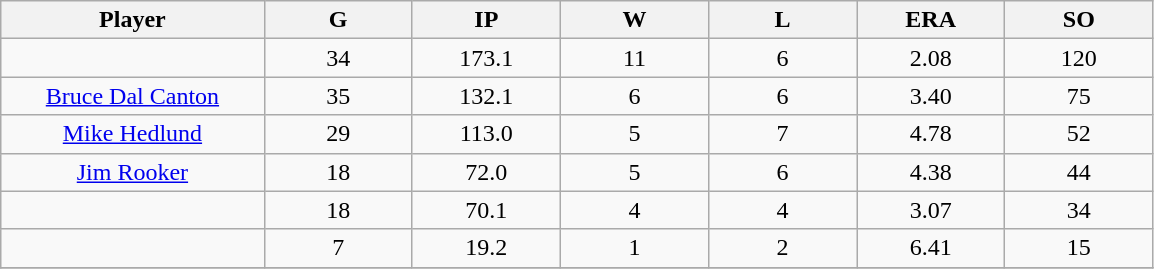<table class="wikitable sortable">
<tr>
<th bgcolor="#DDDDFF" width="16%">Player</th>
<th bgcolor="#DDDDFF" width="9%">G</th>
<th bgcolor="#DDDDFF" width="9%">IP</th>
<th bgcolor="#DDDDFF" width="9%">W</th>
<th bgcolor="#DDDDFF" width="9%">L</th>
<th bgcolor="#DDDDFF" width="9%">ERA</th>
<th bgcolor="#DDDDFF" width="9%">SO</th>
</tr>
<tr align="center">
<td></td>
<td>34</td>
<td>173.1</td>
<td>11</td>
<td>6</td>
<td>2.08</td>
<td>120</td>
</tr>
<tr align="center">
<td><a href='#'>Bruce Dal Canton</a></td>
<td>35</td>
<td>132.1</td>
<td>6</td>
<td>6</td>
<td>3.40</td>
<td>75</td>
</tr>
<tr align=center>
<td><a href='#'>Mike Hedlund</a></td>
<td>29</td>
<td>113.0</td>
<td>5</td>
<td>7</td>
<td>4.78</td>
<td>52</td>
</tr>
<tr align=center>
<td><a href='#'>Jim Rooker</a></td>
<td>18</td>
<td>72.0</td>
<td>5</td>
<td>6</td>
<td>4.38</td>
<td>44</td>
</tr>
<tr align=center>
<td></td>
<td>18</td>
<td>70.1</td>
<td>4</td>
<td>4</td>
<td>3.07</td>
<td>34</td>
</tr>
<tr align="center">
<td></td>
<td>7</td>
<td>19.2</td>
<td>1</td>
<td>2</td>
<td>6.41</td>
<td>15</td>
</tr>
<tr align="center">
</tr>
</table>
